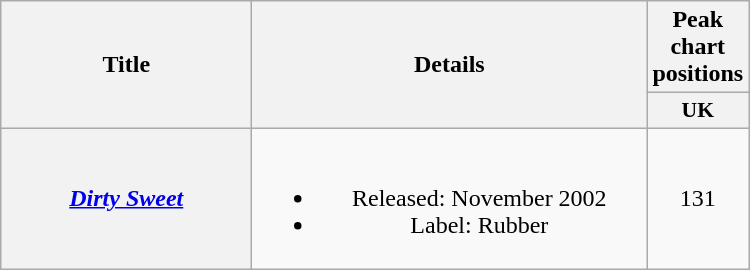<table class="wikitable plainrowheaders" style="text-align:center;">
<tr>
<th scope="col" rowspan="2" style="width:10em;">Title</th>
<th scope="col" rowspan="2" style="width:16em;">Details</th>
<th scope="col">Peak chart positions</th>
</tr>
<tr>
<th scope="col" style="width:2.2em;font-size:90%;">UK<br></th>
</tr>
<tr>
<th scope="row"><em><a href='#'>Dirty Sweet</a></em></th>
<td><br><ul><li>Released: November 2002</li><li>Label: Rubber</li></ul></td>
<td>131</td>
</tr>
</table>
